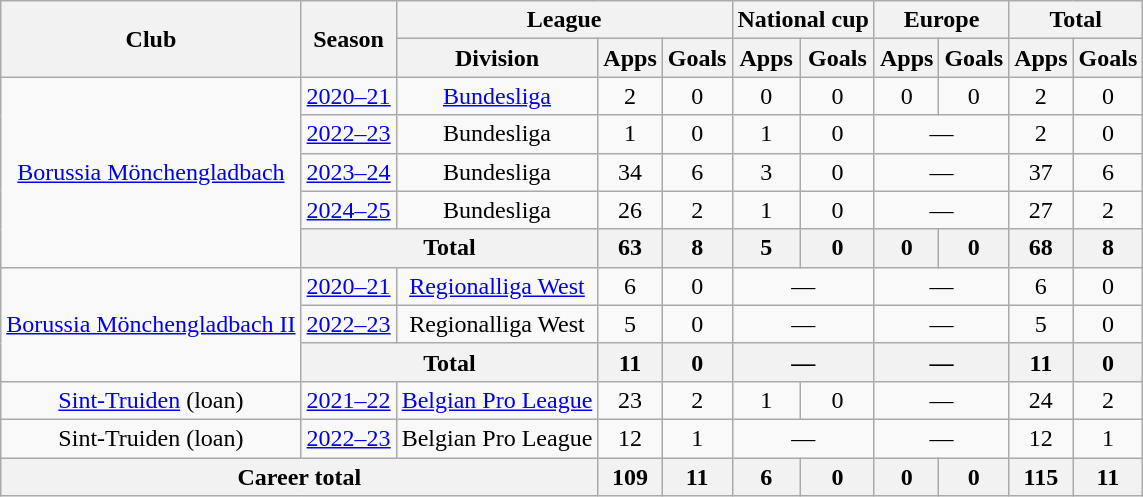<table class="wikitable" style="text-align:center">
<tr>
<th rowspan="2">Club</th>
<th rowspan="2">Season</th>
<th colspan="3">League</th>
<th colspan="2">National cup</th>
<th colspan="2">Europe</th>
<th colspan="2">Total</th>
</tr>
<tr>
<th>Division</th>
<th>Apps</th>
<th>Goals</th>
<th>Apps</th>
<th>Goals</th>
<th>Apps</th>
<th>Goals</th>
<th>Apps</th>
<th>Goals</th>
</tr>
<tr>
<td rowspan="5"><a href='#'>Borussia Mönchengladbach</a></td>
<td><a href='#'>2020–21</a></td>
<td><a href='#'>Bundesliga</a></td>
<td>2</td>
<td>0</td>
<td>0</td>
<td>0</td>
<td>0</td>
<td>0</td>
<td>2</td>
<td>0</td>
</tr>
<tr>
<td><a href='#'>2022–23</a></td>
<td>Bundesliga</td>
<td>1</td>
<td>0</td>
<td>1</td>
<td>0</td>
<td colspan="2">—</td>
<td>2</td>
<td>0</td>
</tr>
<tr>
<td><a href='#'>2023–24</a></td>
<td>Bundesliga</td>
<td>34</td>
<td>6</td>
<td>3</td>
<td>0</td>
<td colspan="2">—</td>
<td>37</td>
<td>6</td>
</tr>
<tr>
<td><a href='#'>2024–25</a></td>
<td>Bundesliga</td>
<td>26</td>
<td>2</td>
<td>1</td>
<td>0</td>
<td colspan="2">—</td>
<td>27</td>
<td>2</td>
</tr>
<tr>
<th colspan="2">Total</th>
<th>63</th>
<th>8</th>
<th>5</th>
<th>0</th>
<th>0</th>
<th>0</th>
<th>68</th>
<th>8</th>
</tr>
<tr>
<td rowspan="3"><a href='#'>Borussia Mönchengladbach II</a></td>
<td><a href='#'>2020–21</a></td>
<td><a href='#'>Regionalliga West</a></td>
<td>6</td>
<td>0</td>
<td colspan="2">—</td>
<td colspan="2">—</td>
<td>6</td>
<td>0</td>
</tr>
<tr>
<td><a href='#'>2022–23</a></td>
<td>Regionalliga West</td>
<td>5</td>
<td>0</td>
<td colspan="2">—</td>
<td colspan="2">—</td>
<td>5</td>
<td>0</td>
</tr>
<tr>
<th colspan="2">Total</th>
<th>11</th>
<th>0</th>
<th colspan="2">—</th>
<th colspan="2">—</th>
<th>11</th>
<th>0</th>
</tr>
<tr>
<td><a href='#'>Sint-Truiden</a> (loan)</td>
<td><a href='#'>2021–22</a></td>
<td><a href='#'>Belgian Pro League</a></td>
<td>23</td>
<td>2</td>
<td>1</td>
<td>0</td>
<td colspan="2">—</td>
<td>24</td>
<td>2</td>
</tr>
<tr>
<td>Sint-Truiden (loan)</td>
<td><a href='#'>2022–23</a></td>
<td>Belgian Pro League</td>
<td>12</td>
<td>1</td>
<td colspan="2">—</td>
<td colspan="2">—</td>
<td>12</td>
<td>1</td>
</tr>
<tr>
<th colspan="3">Career total</th>
<th>109</th>
<th>11</th>
<th>6</th>
<th>0</th>
<th>0</th>
<th>0</th>
<th>115</th>
<th>11</th>
</tr>
</table>
